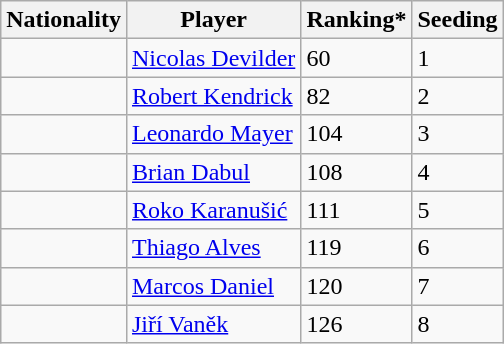<table class="wikitable" border="1">
<tr>
<th>Nationality</th>
<th>Player</th>
<th>Ranking*</th>
<th>Seeding</th>
</tr>
<tr>
<td></td>
<td><a href='#'>Nicolas Devilder</a></td>
<td>60</td>
<td>1</td>
</tr>
<tr>
<td></td>
<td><a href='#'>Robert Kendrick</a></td>
<td>82</td>
<td>2</td>
</tr>
<tr>
<td></td>
<td><a href='#'>Leonardo Mayer</a></td>
<td>104</td>
<td>3</td>
</tr>
<tr>
<td></td>
<td><a href='#'>Brian Dabul</a></td>
<td>108</td>
<td>4</td>
</tr>
<tr>
<td></td>
<td><a href='#'>Roko Karanušić</a></td>
<td>111</td>
<td>5</td>
</tr>
<tr>
<td></td>
<td><a href='#'>Thiago Alves</a></td>
<td>119</td>
<td>6</td>
</tr>
<tr>
<td></td>
<td><a href='#'>Marcos Daniel</a></td>
<td>120</td>
<td>7</td>
</tr>
<tr>
<td></td>
<td><a href='#'>Jiří Vaněk</a></td>
<td>126</td>
<td>8</td>
</tr>
</table>
